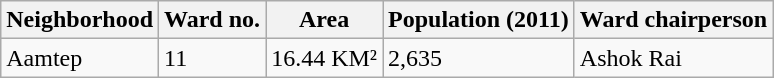<table class="wikitable">
<tr>
<th>Neighborhood</th>
<th>Ward no.</th>
<th>Area</th>
<th>Population (2011)</th>
<th>Ward chairperson</th>
</tr>
<tr>
<td>Aamtep</td>
<td>11</td>
<td>16.44 KM²</td>
<td>2,635</td>
<td>Ashok Rai</td>
</tr>
</table>
